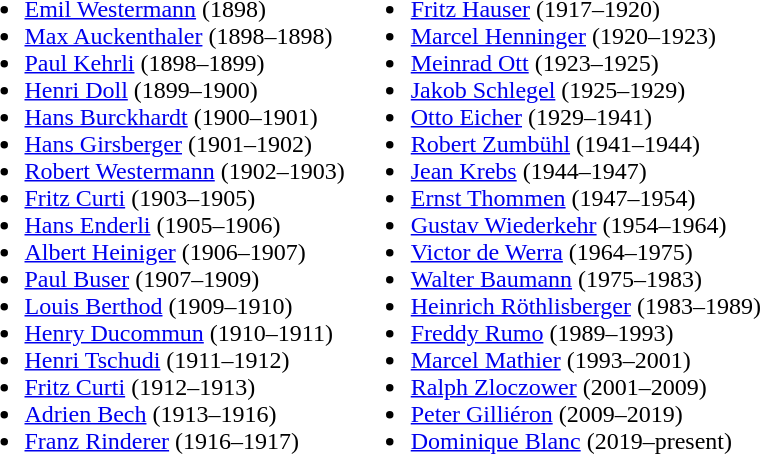<table>
<tr valign=top>
<td><br><ul><li><a href='#'>Emil Westermann</a> (1898)</li><li><a href='#'>Max Auckenthaler</a> (1898–1898)</li><li><a href='#'>Paul Kehrli</a> (1898–1899)</li><li><a href='#'>Henri Doll</a> (1899–1900)</li><li><a href='#'>Hans Burckhardt</a> (1900–1901)</li><li><a href='#'>Hans Girsberger</a> (1901–1902)</li><li><a href='#'>Robert Westermann</a> (1902–1903)</li><li><a href='#'>Fritz Curti</a> (1903–1905)</li><li><a href='#'>Hans Enderli</a> (1905–1906)</li><li><a href='#'>Albert Heiniger</a> (1906–1907)</li><li><a href='#'>Paul Buser</a> (1907–1909)</li><li><a href='#'>Louis Berthod</a> (1909–1910)</li><li><a href='#'>Henry Ducommun</a> (1910–1911)</li><li><a href='#'>Henri Tschudi</a> (1911–1912)</li><li><a href='#'>Fritz Curti</a> (1912–1913)</li><li><a href='#'>Adrien Bech</a> (1913–1916)</li><li><a href='#'>Franz Rinderer</a> (1916–1917)</li></ul></td>
<td><br><ul><li><a href='#'>Fritz Hauser</a> (1917–1920)</li><li><a href='#'>Marcel Henninger</a> (1920–1923)</li><li><a href='#'>Meinrad Ott</a> (1923–1925)</li><li><a href='#'>Jakob Schlegel</a> (1925–1929)</li><li><a href='#'>Otto Eicher</a> (1929–1941)</li><li><a href='#'>Robert Zumbühl</a> (1941–1944)</li><li><a href='#'>Jean Krebs</a> (1944–1947)</li><li><a href='#'>Ernst Thommen</a> (1947–1954)</li><li><a href='#'>Gustav Wiederkehr</a> (1954–1964)</li><li><a href='#'>Victor de Werra</a> (1964–1975)</li><li><a href='#'>Walter Baumann</a> (1975–1983)</li><li><a href='#'>Heinrich Röthlisberger</a> (1983–1989)</li><li><a href='#'>Freddy Rumo</a> (1989–1993)</li><li><a href='#'>Marcel Mathier</a> (1993–2001)</li><li><a href='#'>Ralph Zloczower</a> (2001–2009)</li><li><a href='#'>Peter Gilliéron</a> (2009–2019)</li><li><a href='#'>Dominique Blanc</a> (2019–present)</li></ul></td>
</tr>
</table>
